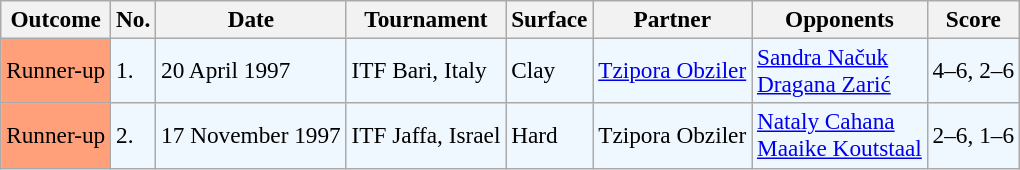<table class="sortable wikitable" style="font-size:97%">
<tr>
<th>Outcome</th>
<th>No.</th>
<th>Date</th>
<th>Tournament</th>
<th>Surface</th>
<th>Partner</th>
<th>Opponents</th>
<th class="unsortable">Score</th>
</tr>
<tr style="background:#f0f8ff;">
<td bgcolor="FFA07A">Runner-up</td>
<td>1.</td>
<td>20 April 1997</td>
<td>ITF Bari, Italy</td>
<td>Clay</td>
<td> <a href='#'>Tzipora Obziler</a></td>
<td> <a href='#'>Sandra Načuk</a> <br>  <a href='#'>Dragana Zarić</a></td>
<td>4–6, 2–6</td>
</tr>
<tr style="background:#f0f8ff;">
<td bgcolor="FFA07A">Runner-up</td>
<td>2.</td>
<td>17 November 1997</td>
<td>ITF Jaffa, Israel</td>
<td>Hard</td>
<td> Tzipora Obziler</td>
<td> <a href='#'>Nataly Cahana</a> <br>  <a href='#'>Maaike Koutstaal</a></td>
<td>2–6, 1–6</td>
</tr>
</table>
